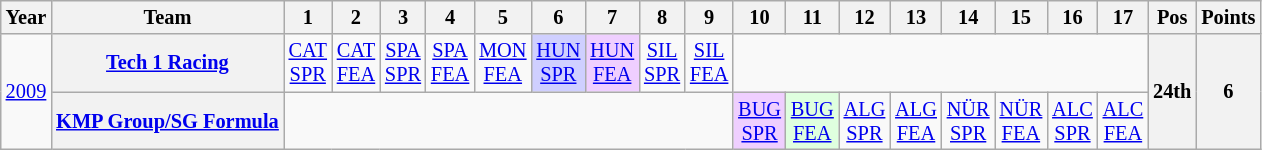<table class="wikitable" style="text-align:center; font-size:85%">
<tr>
<th>Year</th>
<th>Team</th>
<th>1</th>
<th>2</th>
<th>3</th>
<th>4</th>
<th>5</th>
<th>6</th>
<th>7</th>
<th>8</th>
<th>9</th>
<th>10</th>
<th>11</th>
<th>12</th>
<th>13</th>
<th>14</th>
<th>15</th>
<th>16</th>
<th>17</th>
<th>Pos</th>
<th>Points</th>
</tr>
<tr>
<td rowspan=2><a href='#'>2009</a></td>
<th nowrap><a href='#'>Tech 1 Racing</a></th>
<td><a href='#'>CAT<br>SPR</a></td>
<td><a href='#'>CAT<br>FEA</a></td>
<td><a href='#'>SPA<br>SPR</a></td>
<td><a href='#'>SPA<br>FEA</a></td>
<td><a href='#'>MON<br>FEA</a></td>
<td style="background:#CFCFFF;"><a href='#'>HUN<br>SPR</a><br></td>
<td style="background:#EFCFFF;"><a href='#'>HUN<br>FEA</a><br></td>
<td><a href='#'>SIL<br>SPR</a></td>
<td><a href='#'>SIL<br>FEA</a></td>
<td colspan=8></td>
<th rowspan=2>24th</th>
<th rowspan=2>6</th>
</tr>
<tr>
<th nowrap><a href='#'>KMP Group/SG Formula</a></th>
<td colspan=9></td>
<td style="background:#EFCFFF;"><a href='#'>BUG<br>SPR</a><br></td>
<td style="background:#DFFFDF;"><a href='#'>BUG<br>FEA</a><br></td>
<td><a href='#'>ALG<br>SPR</a></td>
<td><a href='#'>ALG<br>FEA</a></td>
<td><a href='#'>NÜR<br>SPR</a></td>
<td><a href='#'>NÜR<br>FEA</a></td>
<td><a href='#'>ALC<br>SPR</a></td>
<td><a href='#'>ALC<br>FEA</a></td>
</tr>
</table>
